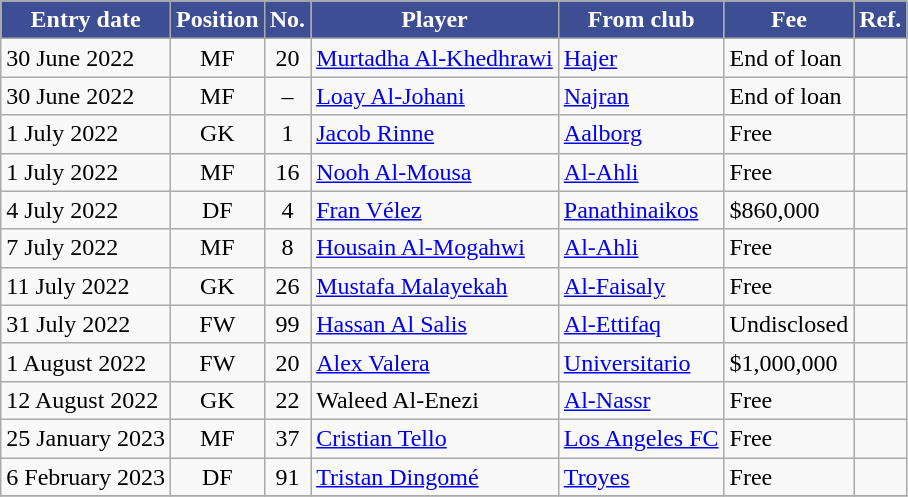<table class="wikitable sortable">
<tr>
<th style="background:#3D4E94; color:#FFFFFF;"><strong>Entry date</strong></th>
<th style="background:#3D4E94; color:#FFFFFF;"><strong>Position</strong></th>
<th style="background:#3D4E94; color:#FFFFFF;"><strong>No.</strong></th>
<th style="background:#3D4E94; color:#FFFFFF;"><strong>Player</strong></th>
<th style="background:#3D4E94; color:#FFFFFF;"><strong>From club</strong></th>
<th style="background:#3D4E94; color:#FFFFFF;"><strong>Fee</strong></th>
<th style="background:#3D4E94; color:#FFFFFF;"><strong>Ref.</strong></th>
</tr>
<tr>
<td>30 June 2022</td>
<td style="text-align:center;">MF</td>
<td style="text-align:center;">20</td>
<td style="text-align:left;"> <a href='#'>Murtadha Al-Khedhrawi</a></td>
<td style="text-align:left;"> <a href='#'>Hajer</a></td>
<td>End of loan</td>
<td></td>
</tr>
<tr>
<td>30 June 2022</td>
<td style="text-align:center;">MF</td>
<td style="text-align:center;">–</td>
<td style="text-align:left;"> <a href='#'>Loay Al-Johani</a></td>
<td style="text-align:left;"> <a href='#'>Najran</a></td>
<td>End of loan</td>
<td></td>
</tr>
<tr>
<td>1 July 2022</td>
<td style="text-align:center;">GK</td>
<td style="text-align:center;">1</td>
<td style="text-align:left;"> <a href='#'>Jacob Rinne</a></td>
<td style="text-align:left;"> <a href='#'>Aalborg</a></td>
<td>Free</td>
<td></td>
</tr>
<tr>
<td>1 July 2022</td>
<td style="text-align:center;">MF</td>
<td style="text-align:center;">16</td>
<td style="text-align:left;"> <a href='#'>Nooh Al-Mousa</a></td>
<td style="text-align:left;"> <a href='#'>Al-Ahli</a></td>
<td>Free</td>
<td></td>
</tr>
<tr>
<td>4 July 2022</td>
<td style="text-align:center;">DF</td>
<td style="text-align:center;">4</td>
<td style="text-align:left;"> <a href='#'>Fran Vélez</a></td>
<td style="text-align:left;"> <a href='#'>Panathinaikos</a></td>
<td>$860,000</td>
<td></td>
</tr>
<tr>
<td>7 July 2022</td>
<td style="text-align:center;">MF</td>
<td style="text-align:center;">8</td>
<td style="text-align:left;"> <a href='#'>Housain Al-Mogahwi</a></td>
<td style="text-align:left;"> <a href='#'>Al-Ahli</a></td>
<td>Free</td>
<td></td>
</tr>
<tr>
<td>11 July 2022</td>
<td style="text-align:center;">GK</td>
<td style="text-align:center;">26</td>
<td style="text-align:left;"> <a href='#'>Mustafa Malayekah</a></td>
<td style="text-align:left;"> <a href='#'>Al-Faisaly</a></td>
<td>Free</td>
<td></td>
</tr>
<tr>
<td>31 July 2022</td>
<td style="text-align:center;">FW</td>
<td style="text-align:center;">99</td>
<td style="text-align:left;"> <a href='#'>Hassan Al Salis</a></td>
<td style="text-align:left;"> <a href='#'>Al-Ettifaq</a></td>
<td>Undisclosed</td>
<td></td>
</tr>
<tr>
<td>1 August 2022</td>
<td style="text-align:center;">FW</td>
<td style="text-align:center;">20</td>
<td style="text-align:left;"> <a href='#'>Alex Valera</a></td>
<td style="text-align:left;"> <a href='#'>Universitario</a></td>
<td>$1,000,000</td>
<td></td>
</tr>
<tr>
<td>12 August 2022</td>
<td style="text-align:center;">GK</td>
<td style="text-align:center;">22</td>
<td style="text-align:left;"> Waleed Al-Enezi</td>
<td style="text-align:left;"> <a href='#'>Al-Nassr</a></td>
<td>Free</td>
<td></td>
</tr>
<tr>
<td>25 January 2023</td>
<td style="text-align:center;">MF</td>
<td style="text-align:center;">37</td>
<td style="text-align:left;"> <a href='#'>Cristian Tello</a></td>
<td style="text-align:left;"> <a href='#'>Los Angeles FC</a></td>
<td>Free</td>
<td></td>
</tr>
<tr>
<td>6 February 2023</td>
<td style="text-align:center;">DF</td>
<td style="text-align:center;">91</td>
<td style="text-align:left;"> <a href='#'>Tristan Dingomé</a></td>
<td style="text-align:left;"> <a href='#'>Troyes</a></td>
<td>Free</td>
<td></td>
</tr>
<tr>
</tr>
</table>
